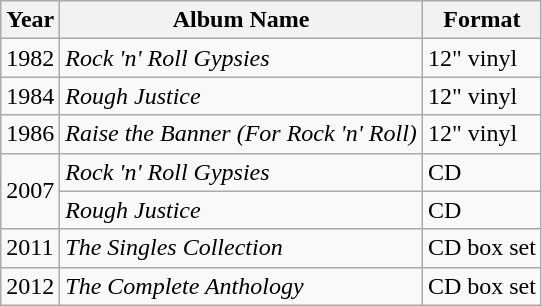<table class="wikitable">
<tr>
<th>Year</th>
<th>Album Name</th>
<th>Format</th>
</tr>
<tr>
<td>1982</td>
<td><em>Rock 'n' Roll Gypsies</em></td>
<td>12" vinyl</td>
</tr>
<tr>
<td>1984</td>
<td><em>Rough Justice</em></td>
<td>12" vinyl</td>
</tr>
<tr>
<td>1986</td>
<td><em>Raise the Banner (For Rock 'n' Roll)</em></td>
<td>12" vinyl</td>
</tr>
<tr>
<td rowspan=2>2007</td>
<td><em>Rock 'n' Roll Gypsies</em></td>
<td>CD</td>
</tr>
<tr>
<td><em>Rough Justice</em></td>
<td>CD</td>
</tr>
<tr>
<td>2011</td>
<td><em>The Singles Collection</em></td>
<td>CD box set</td>
</tr>
<tr>
<td>2012</td>
<td><em>The Complete Anthology</em></td>
<td>CD box set</td>
</tr>
</table>
